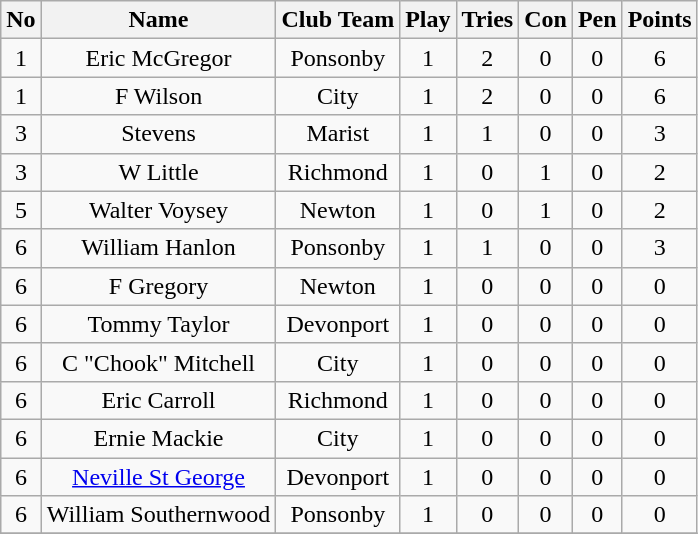<table class="wikitable sortable" style="text-align: center;">
<tr>
<th>No</th>
<th>Name</th>
<th>Club Team</th>
<th>Play</th>
<th>Tries</th>
<th>Con</th>
<th>Pen</th>
<th>Points</th>
</tr>
<tr>
<td>1</td>
<td>Eric McGregor</td>
<td>Ponsonby</td>
<td>1</td>
<td>2</td>
<td>0</td>
<td>0</td>
<td>6</td>
</tr>
<tr>
<td>1</td>
<td>F Wilson</td>
<td>City</td>
<td>1</td>
<td>2</td>
<td>0</td>
<td>0</td>
<td>6</td>
</tr>
<tr>
<td>3</td>
<td>Stevens</td>
<td>Marist</td>
<td>1</td>
<td>1</td>
<td>0</td>
<td>0</td>
<td>3</td>
</tr>
<tr>
<td>3</td>
<td>W Little</td>
<td>Richmond</td>
<td>1</td>
<td>0</td>
<td>1</td>
<td>0</td>
<td>2</td>
</tr>
<tr>
<td>5</td>
<td>Walter Voysey</td>
<td>Newton</td>
<td>1</td>
<td>0</td>
<td>1</td>
<td>0</td>
<td>2</td>
</tr>
<tr>
<td>6</td>
<td>William Hanlon</td>
<td>Ponsonby</td>
<td>1</td>
<td>1</td>
<td>0</td>
<td>0</td>
<td>3</td>
</tr>
<tr>
<td>6</td>
<td>F Gregory</td>
<td>Newton</td>
<td>1</td>
<td>0</td>
<td>0</td>
<td>0</td>
<td>0</td>
</tr>
<tr>
<td>6</td>
<td>Tommy Taylor</td>
<td>Devonport</td>
<td>1</td>
<td>0</td>
<td>0</td>
<td>0</td>
<td>0</td>
</tr>
<tr>
<td>6</td>
<td>C "Chook" Mitchell</td>
<td>City</td>
<td>1</td>
<td>0</td>
<td>0</td>
<td>0</td>
<td>0</td>
</tr>
<tr>
<td>6</td>
<td>Eric Carroll</td>
<td>Richmond</td>
<td>1</td>
<td>0</td>
<td>0</td>
<td>0</td>
<td>0</td>
</tr>
<tr>
<td>6</td>
<td>Ernie Mackie</td>
<td>City</td>
<td>1</td>
<td>0</td>
<td>0</td>
<td>0</td>
<td>0</td>
</tr>
<tr>
<td>6</td>
<td><a href='#'>Neville St George</a></td>
<td>Devonport</td>
<td>1</td>
<td>0</td>
<td>0</td>
<td>0</td>
<td>0</td>
</tr>
<tr>
<td>6</td>
<td>William Southernwood</td>
<td>Ponsonby</td>
<td>1</td>
<td>0</td>
<td>0</td>
<td>0</td>
<td>0</td>
</tr>
<tr>
</tr>
</table>
